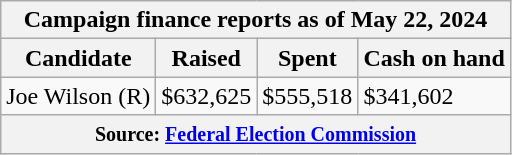<table class="wikitable sortable">
<tr>
<th colspan=4>Campaign finance reports as of May 22, 2024</th>
</tr>
<tr style="text-align:center;">
<th>Candidate</th>
<th>Raised</th>
<th>Spent</th>
<th>Cash on hand</th>
</tr>
<tr>
<td>Joe Wilson (R)</td>
<td>$632,625</td>
<td>$555,518</td>
<td>$341,602</td>
</tr>
<tr>
<th colspan="4"><small>Source: <a href='#'>Federal Election Commission</a></small></th>
</tr>
</table>
